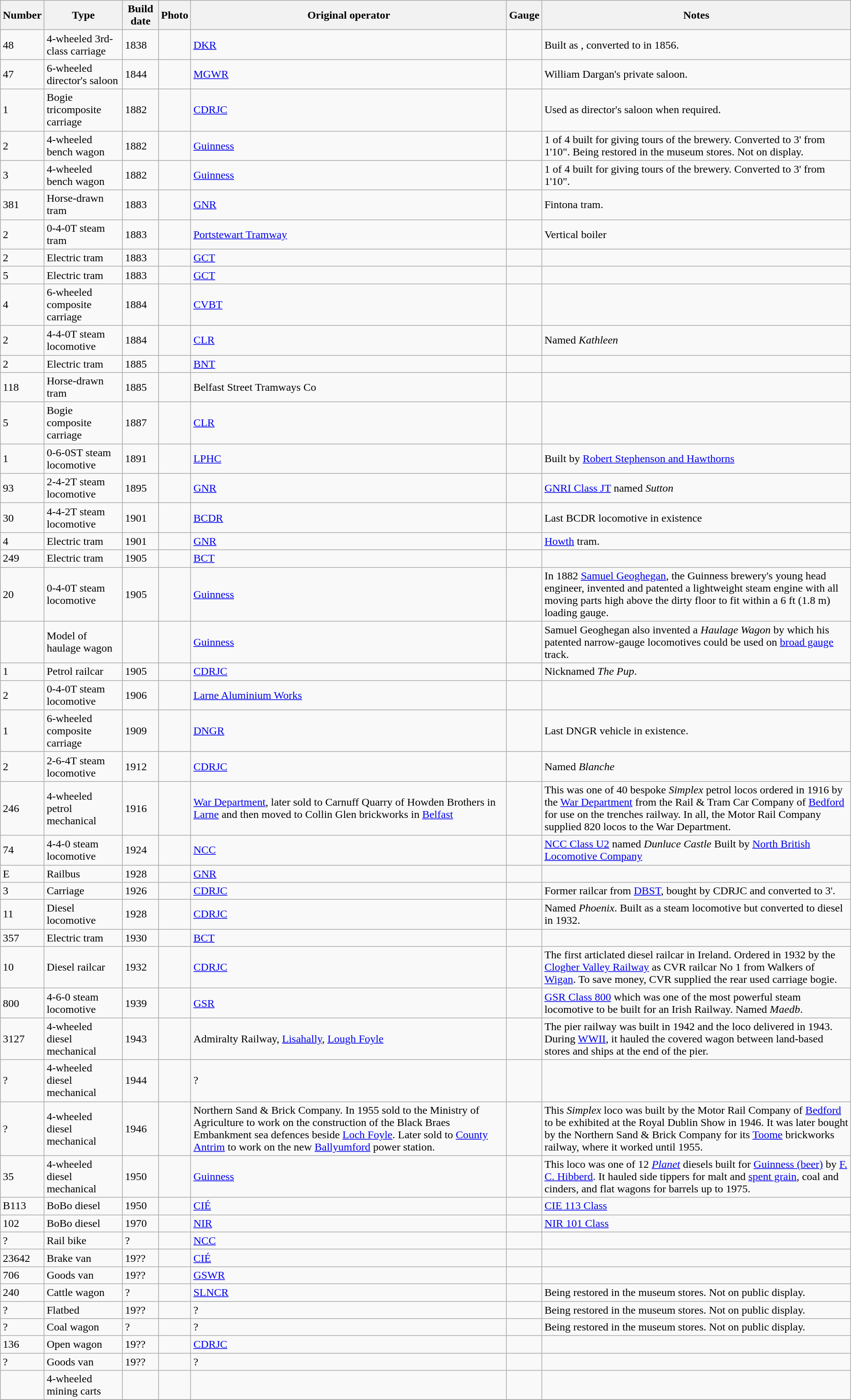<table class="wikitable sortable mw-collapsible mw-collapsed">
<tr>
<th scope="col">Number</th>
<th scope="col">Type</th>
<th scope="col">Build date</th>
<th scope="col">Photo</th>
<th scope="col">Original operator</th>
<th scope="col">Gauge</th>
<th scope="col">Notes</th>
</tr>
<tr>
<td>48</td>
<td>4-wheeled 3rd-class carriage</td>
<td>1838</td>
<td></td>
<td><a href='#'>DKR</a></td>
<td></td>
<td>Built as , converted to  in 1856.</td>
</tr>
<tr>
<td>47</td>
<td>6-wheeled director's saloon</td>
<td>1844</td>
<td></td>
<td><a href='#'>MGWR</a></td>
<td></td>
<td>William Dargan's private saloon.</td>
</tr>
<tr>
<td>1</td>
<td>Bogie tricomposite carriage</td>
<td>1882</td>
<td></td>
<td><a href='#'>CDRJC</a></td>
<td></td>
<td>Used as director's saloon when required.</td>
</tr>
<tr>
<td>2</td>
<td>4-wheeled bench wagon</td>
<td>1882</td>
<td></td>
<td><a href='#'>Guinness</a></td>
<td></td>
<td>1 of 4 built for giving tours of the brewery. Converted to 3' from 1'10". Being restored in the museum stores. Not on display.</td>
</tr>
<tr>
<td>3</td>
<td>4-wheeled bench wagon</td>
<td>1882</td>
<td></td>
<td><a href='#'>Guinness</a></td>
<td></td>
<td>1 of 4 built for giving tours of the brewery. Converted to 3' from 1'10".</td>
</tr>
<tr>
<td>381</td>
<td>Horse-drawn tram</td>
<td>1883</td>
<td></td>
<td><a href='#'>GNR</a></td>
<td></td>
<td>Fintona tram.</td>
</tr>
<tr>
<td>2</td>
<td>0-4-0T steam tram</td>
<td>1883</td>
<td></td>
<td><a href='#'>Portstewart Tramway</a></td>
<td></td>
<td>Vertical boiler</td>
</tr>
<tr>
<td>2</td>
<td>Electric tram</td>
<td>1883</td>
<td></td>
<td><a href='#'>GCT</a></td>
<td></td>
<td></td>
</tr>
<tr>
<td>5</td>
<td>Electric tram</td>
<td>1883</td>
<td></td>
<td><a href='#'>GCT</a></td>
<td></td>
<td></td>
</tr>
<tr>
<td>4</td>
<td>6-wheeled composite carriage</td>
<td>1884</td>
<td></td>
<td><a href='#'>CVBT</a></td>
<td></td>
<td></td>
</tr>
<tr>
<td>2</td>
<td>4-4-0T steam locomotive</td>
<td>1884</td>
<td></td>
<td><a href='#'>CLR</a></td>
<td></td>
<td>Named <em>Kathleen</em></td>
</tr>
<tr>
<td>2</td>
<td>Electric tram</td>
<td>1885</td>
<td></td>
<td><a href='#'>BNT</a></td>
<td></td>
<td></td>
</tr>
<tr>
<td>118</td>
<td>Horse-drawn tram</td>
<td>1885</td>
<td></td>
<td>Belfast Street Tramways Co</td>
<td></td>
<td></td>
</tr>
<tr>
<td>5</td>
<td>Bogie composite carriage</td>
<td>1887</td>
<td></td>
<td><a href='#'>CLR</a></td>
<td></td>
<td></td>
</tr>
<tr>
<td>1</td>
<td>0-6-0ST steam locomotive</td>
<td>1891</td>
<td></td>
<td><a href='#'>LPHC</a></td>
<td></td>
<td>Built by <a href='#'>Robert Stephenson and Hawthorns</a></td>
</tr>
<tr>
<td>93</td>
<td>2-4-2T steam locomotive</td>
<td>1895</td>
<td></td>
<td><a href='#'>GNR</a></td>
<td></td>
<td><a href='#'>GNRI Class JT</a> named <em>Sutton</em></td>
</tr>
<tr>
<td>30</td>
<td>4-4-2T steam locomotive</td>
<td>1901</td>
<td></td>
<td><a href='#'>BCDR</a></td>
<td></td>
<td>Last BCDR locomotive in existence</td>
</tr>
<tr>
<td>4</td>
<td>Electric tram</td>
<td>1901</td>
<td></td>
<td><a href='#'>GNR</a></td>
<td></td>
<td><a href='#'>Howth</a> tram.</td>
</tr>
<tr>
<td>249</td>
<td>Electric tram</td>
<td>1905</td>
<td></td>
<td><a href='#'>BCT</a></td>
<td></td>
<td></td>
</tr>
<tr>
<td>20</td>
<td>0-4-0T steam locomotive</td>
<td>1905</td>
<td></td>
<td><a href='#'>Guinness</a></td>
<td></td>
<td>In 1882 <a href='#'>Samuel Geoghegan</a>, the Guinness brewery's young head engineer, invented and patented a lightweight steam engine with all moving parts high above the dirty floor to fit within a 6 ft (1.8 m) loading gauge.</td>
</tr>
<tr>
<td></td>
<td>Model of haulage wagon</td>
<td></td>
<td></td>
<td><a href='#'>Guinness</a></td>
<td></td>
<td>Samuel Geoghegan also invented a <em>Haulage Wagon</em> by which his patented narrow-gauge locomotives could be used on <a href='#'>broad gauge</a> track.</td>
</tr>
<tr>
<td>1</td>
<td>Petrol railcar</td>
<td>1905</td>
<td></td>
<td><a href='#'>CDRJC</a></td>
<td></td>
<td>Nicknamed <em>The Pup</em>.</td>
</tr>
<tr>
<td>2</td>
<td>0-4-0T steam locomotive</td>
<td>1906</td>
<td></td>
<td><a href='#'>Larne Aluminium Works</a></td>
<td></td>
<td></td>
</tr>
<tr>
<td>1</td>
<td>6-wheeled composite carriage</td>
<td>1909</td>
<td></td>
<td><a href='#'>DNGR</a></td>
<td></td>
<td>Last DNGR vehicle in existence.</td>
</tr>
<tr>
<td>2</td>
<td>2-6-4T steam locomotive</td>
<td>1912</td>
<td></td>
<td><a href='#'>CDRJC</a></td>
<td></td>
<td>Named <em>Blanche</em></td>
</tr>
<tr>
<td>246</td>
<td>4-wheeled petrol mechanical</td>
<td>1916</td>
<td></td>
<td><a href='#'>War Department</a>, later sold to Carnuff Quarry of Howden Brothers in <a href='#'>Larne</a> and then moved to Collin Glen brickworks in <a href='#'>Belfast</a></td>
<td></td>
<td>This was one of 40 bespoke <em>Simplex</em> petrol locos ordered in 1916 by the <a href='#'>War Department</a> from the Rail & Tram Car Company of <a href='#'>Bedford</a> for use on the trenches railway. In all, the Motor Rail Company supplied 820 locos to the War Department.</td>
</tr>
<tr>
<td>74</td>
<td>4-4-0 steam locomotive</td>
<td>1924</td>
<td></td>
<td><a href='#'>NCC</a></td>
<td></td>
<td><a href='#'>NCC Class U2</a> named <em>Dunluce Castle</em> Built by <a href='#'>North British Locomotive Company</a></td>
</tr>
<tr>
<td>E</td>
<td>Railbus</td>
<td>1928</td>
<td></td>
<td><a href='#'>GNR</a></td>
<td></td>
<td></td>
</tr>
<tr>
<td>3</td>
<td>Carriage</td>
<td>1926</td>
<td></td>
<td><a href='#'>CDRJC</a></td>
<td></td>
<td>Former  railcar from <a href='#'>DBST</a>, bought by CDRJC and converted to 3'.</td>
</tr>
<tr>
<td>11</td>
<td>Diesel locomotive</td>
<td>1928</td>
<td></td>
<td><a href='#'>CDRJC</a></td>
<td></td>
<td>Named <em>Phoenix</em>. Built as a steam locomotive but converted to diesel in 1932.</td>
</tr>
<tr>
<td>357</td>
<td>Electric tram</td>
<td>1930</td>
<td></td>
<td><a href='#'>BCT</a></td>
<td></td>
<td></td>
</tr>
<tr>
<td>10</td>
<td>Diesel railcar</td>
<td>1932</td>
<td></td>
<td><a href='#'>CDRJC</a></td>
<td></td>
<td>The first articlated diesel railcar in Ireland. Ordered in 1932 by the <a href='#'>Clogher Valley Railway</a> as CVR railcar No 1 from Walkers of <a href='#'>Wigan</a>. To save money, CVR supplied the rear used carriage bogie.</td>
</tr>
<tr>
<td>800</td>
<td>4-6-0 steam locomotive</td>
<td>1939</td>
<td></td>
<td><a href='#'>GSR</a></td>
<td></td>
<td><a href='#'>GSR Class 800</a> which was one of the most powerful steam locomotive to be built for an Irish Railway. Named <em>Maedb</em>.</td>
</tr>
<tr>
<td>3127</td>
<td>4-wheeled diesel mechanical</td>
<td>1943</td>
<td></td>
<td>Admiralty Railway, <a href='#'>Lisahally</a>, <a href='#'>Lough Foyle</a></td>
<td></td>
<td>The pier railway was built in 1942 and the loco delivered in 1943. During <a href='#'>WWII</a>, it hauled the covered wagon between land-based stores and ships at the end of the pier.</td>
</tr>
<tr>
<td>?</td>
<td>4-wheeled diesel mechanical</td>
<td>1944</td>
<td></td>
<td>?</td>
<td></td>
<td></td>
</tr>
<tr>
<td>?</td>
<td>4-wheeled diesel mechanical</td>
<td>1946</td>
<td></td>
<td>Northern Sand & Brick Company. In 1955 sold to the Ministry of Agriculture to work on the construction of the Black Braes Embankment sea defences beside <a href='#'>Loch Foyle</a>. Later sold to <a href='#'>County Antrim</a> to work on the new <a href='#'>Ballyumford</a> power station.</td>
<td></td>
<td>This <em>Simplex</em> loco was built by the Motor Rail Company of <a href='#'>Bedford</a> to be exhibited at the Royal Dublin Show in 1946. It was later bought by the Northern Sand & Brick Company for its <a href='#'>Toome</a> brickworks railway, where it worked until 1955.</td>
</tr>
<tr>
<td>35</td>
<td>4-wheeled diesel mechanical</td>
<td>1950</td>
<td></td>
<td><a href='#'>Guinness</a></td>
<td></td>
<td>This loco was one of 12 <em><a href='#'>Planet</a></em> diesels built for <a href='#'>Guinness (beer)</a> by <a href='#'>F. C. Hibberd</a>. It hauled side tippers for malt and <a href='#'>spent grain</a>, coal and cinders, and flat wagons for barrels up to 1975.</td>
</tr>
<tr>
<td>B113</td>
<td>BoBo diesel</td>
<td>1950</td>
<td></td>
<td><a href='#'>CIÉ</a></td>
<td></td>
<td><a href='#'>CIE 113 Class</a></td>
</tr>
<tr>
<td>102</td>
<td>BoBo diesel</td>
<td>1970</td>
<td></td>
<td><a href='#'>NIR</a></td>
<td></td>
<td><a href='#'>NIR 101 Class</a></td>
</tr>
<tr>
<td>?</td>
<td>Rail bike</td>
<td>?</td>
<td></td>
<td><a href='#'>NCC</a></td>
<td></td>
<td></td>
</tr>
<tr>
<td>23642</td>
<td>Brake van</td>
<td>19??</td>
<td></td>
<td><a href='#'>CIÉ</a></td>
<td></td>
<td></td>
</tr>
<tr>
<td>706</td>
<td>Goods van</td>
<td>19??</td>
<td></td>
<td><a href='#'>GSWR</a></td>
<td></td>
<td></td>
</tr>
<tr>
<td>240</td>
<td>Cattle wagon</td>
<td>?</td>
<td></td>
<td><a href='#'>SLNCR</a></td>
<td></td>
<td>Being restored in the museum stores. Not on public display.</td>
</tr>
<tr>
<td>?</td>
<td>Flatbed</td>
<td>19??</td>
<td></td>
<td>?</td>
<td></td>
<td>Being restored in the museum stores. Not on public display.</td>
</tr>
<tr>
<td>?</td>
<td>Coal wagon</td>
<td>?</td>
<td></td>
<td>?</td>
<td></td>
<td>Being restored in the museum stores. Not on public display.</td>
</tr>
<tr>
<td>136</td>
<td>Open wagon</td>
<td>19??</td>
<td></td>
<td><a href='#'>CDRJC</a></td>
<td></td>
<td></td>
</tr>
<tr>
<td>?</td>
<td>Goods van</td>
<td>19??</td>
<td></td>
<td>?</td>
<td></td>
<td></td>
</tr>
<tr>
<td></td>
<td>4-wheeled mining carts</td>
<td></td>
<td></td>
<td></td>
<td></td>
<td></td>
</tr>
<tr>
</tr>
</table>
